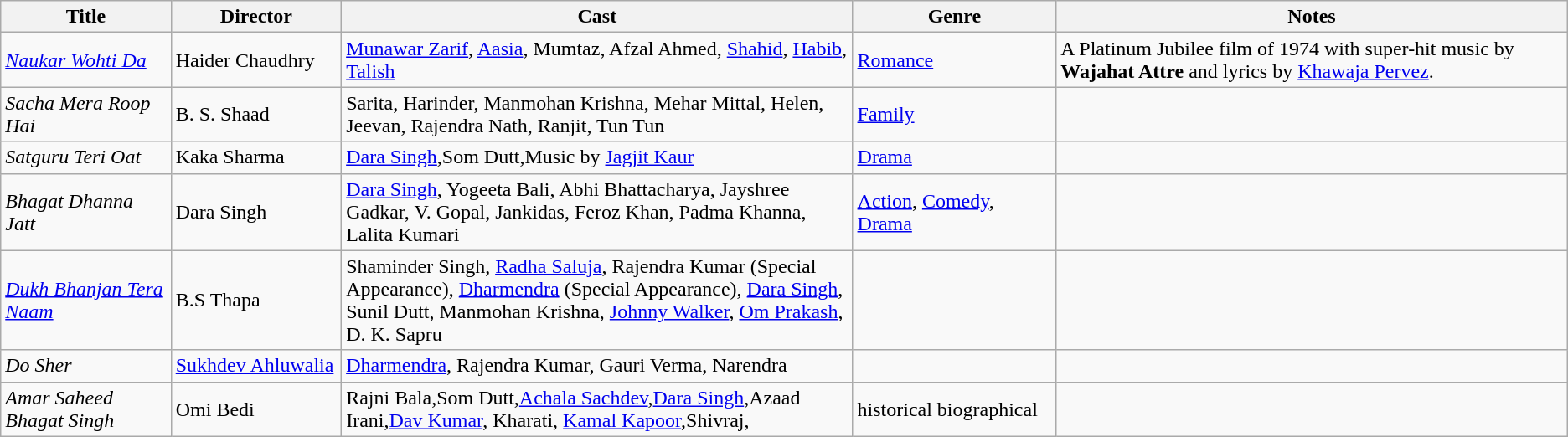<table class="wikitable">
<tr>
<th width=10%>Title</th>
<th width=10%>Director</th>
<th width=30%>Cast</th>
<th width=10%>Genre</th>
<th width=30%>Notes</th>
</tr>
<tr>
<td><em><a href='#'>Naukar Wohti Da</a></em></td>
<td>Haider Chaudhry</td>
<td><a href='#'>Munawar Zarif</a>, <a href='#'>Aasia</a>, Mumtaz, Afzal Ahmed, <a href='#'>Shahid</a>, <a href='#'>Habib</a>, <a href='#'>Talish</a></td>
<td><a href='#'>Romance</a></td>
<td>A Platinum Jubilee film of 1974 with super-hit music by <strong>Wajahat Attre</strong> and lyrics by <a href='#'>Khawaja Pervez</a>.</td>
</tr>
<tr>
<td><em>Sacha Mera Roop Hai</em></td>
<td>B. S. Shaad</td>
<td>Sarita, Harinder, Manmohan Krishna, Mehar Mittal, Helen, Jeevan, Rajendra Nath, Ranjit, Tun Tun</td>
<td><a href='#'>Family</a></td>
<td></td>
</tr>
<tr>
<td><em>Satguru Teri Oat</em></td>
<td>Kaka Sharma</td>
<td><a href='#'>Dara Singh</a>,Som Dutt,Music by <a href='#'>Jagjit Kaur</a></td>
<td><a href='#'>Drama</a></td>
<td></td>
</tr>
<tr>
<td><em>Bhagat Dhanna Jatt</em></td>
<td>Dara Singh</td>
<td><a href='#'>Dara Singh</a>, Yogeeta Bali, Abhi Bhattacharya, Jayshree Gadkar, V. Gopal, Jankidas, Feroz Khan, Padma Khanna, Lalita Kumari</td>
<td><a href='#'>Action</a>, <a href='#'>Comedy</a>, <a href='#'>Drama</a></td>
<td></td>
</tr>
<tr>
<td><em><a href='#'>Dukh Bhanjan Tera Naam</a></em></td>
<td>B.S Thapa</td>
<td>Shaminder Singh, <a href='#'>Radha Saluja</a>, Rajendra Kumar (Special Appearance), <a href='#'>Dharmendra</a> (Special Appearance), <a href='#'>Dara Singh</a>, Sunil Dutt, Manmohan Krishna, <a href='#'>Johnny Walker</a>, <a href='#'>Om Prakash</a>, D. K. Sapru</td>
<td></td>
<td></td>
</tr>
<tr>
<td><em>Do Sher</em></td>
<td><a href='#'>Sukhdev Ahluwalia</a></td>
<td><a href='#'>Dharmendra</a>, Rajendra Kumar, Gauri Verma, Narendra</td>
<td></td>
<td></td>
</tr>
<tr>
<td><em>Amar Saheed Bhagat Singh</em></td>
<td>Omi Bedi</td>
<td>Rajni Bala,Som Dutt,<a href='#'>Achala Sachdev</a>,<a href='#'>Dara Singh</a>,Azaad Irani,<a href='#'>Dav Kumar</a>, Kharati, <a href='#'>Kamal Kapoor</a>,Shivraj,</td>
<td>historical biographical</td>
<td></td>
</tr>
</table>
